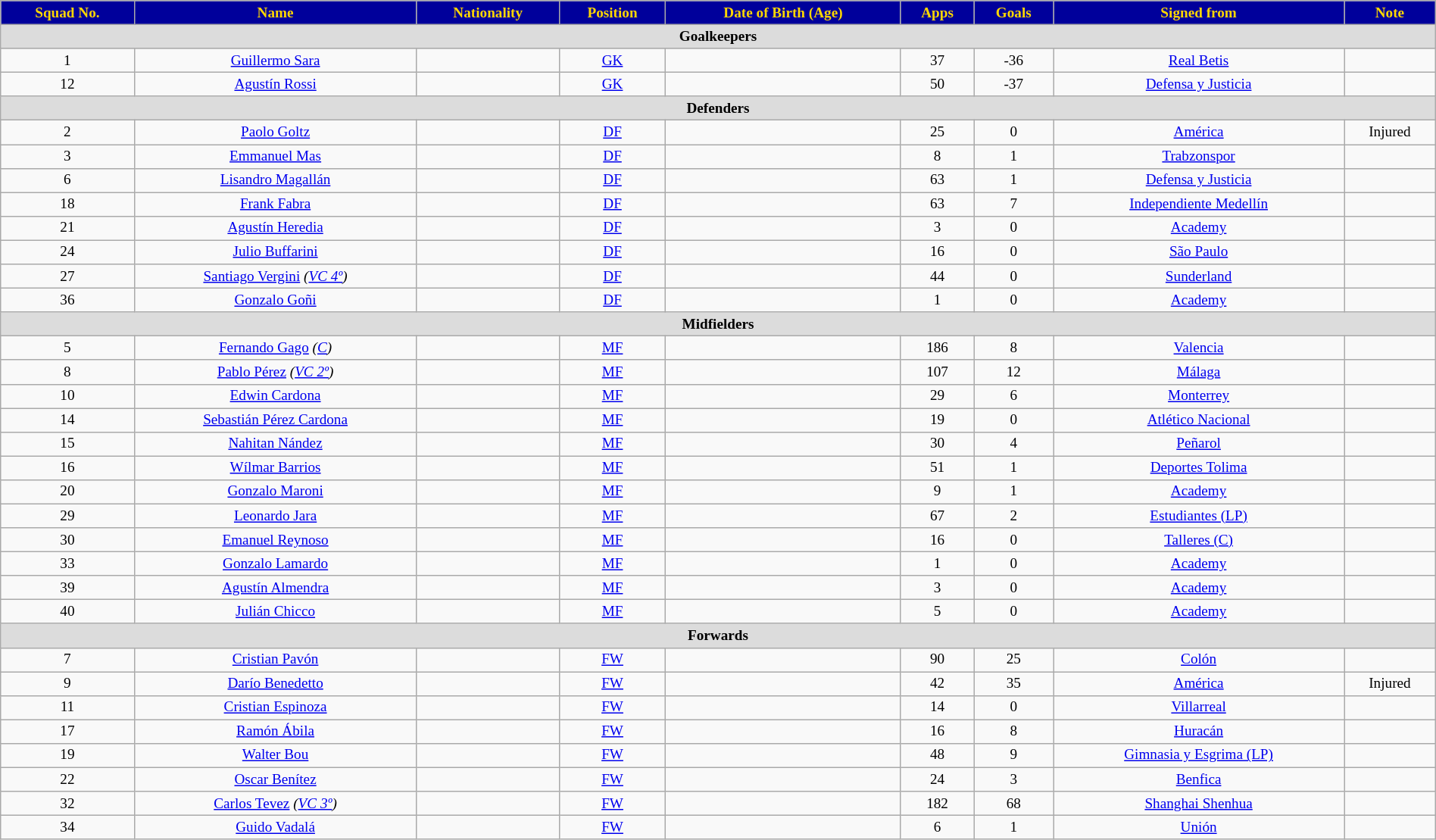<table class="wikitable"  style="text-align:center; font-size:80%; width:100%;">
<tr>
<th style="background:#00009B; color:gold; text-align:center;">Squad No.</th>
<th style="background:#00009B; color:gold; text-align:center;">Name</th>
<th style="background:#00009B; color:gold; text-align:center;">Nationality</th>
<th style="background:#00009B; color:gold; text-align:center;">Position</th>
<th style="background:#00009B; color:gold; text-align:center;">Date of Birth (Age)</th>
<th style="background:#00009B; color:gold; text-align:center;">Apps</th>
<th style="background:#00009B; color:gold; text-align:center;">Goals</th>
<th style="background:#00009B; color:gold; text-align:center;">Signed from</th>
<th style="background:#00009B; color:gold; text-align:center;">Note</th>
</tr>
<tr>
<th colspan="9"  style="background:#dcdcdc; text-align:center;">Goalkeepers</th>
</tr>
<tr>
<td>1</td>
<td><a href='#'>Guillermo Sara</a></td>
<td></td>
<td><a href='#'>GK</a></td>
<td></td>
<td>37</td>
<td>-36</td>
<td> <a href='#'>Real Betis</a></td>
<td></td>
</tr>
<tr>
<td>12</td>
<td><a href='#'>Agustín Rossi</a></td>
<td></td>
<td><a href='#'>GK</a></td>
<td></td>
<td>50</td>
<td>-37</td>
<td> <a href='#'>Defensa y Justicia</a></td>
<td></td>
</tr>
<tr>
<th colspan="9"  style="background:#dcdcdc; text-align:center;">Defenders</th>
</tr>
<tr>
<td>2</td>
<td><a href='#'>Paolo Goltz</a></td>
<td></td>
<td><a href='#'>DF</a></td>
<td></td>
<td>25</td>
<td>0</td>
<td> <a href='#'>América</a></td>
<td>Injured</td>
</tr>
<tr>
<td>3</td>
<td><a href='#'>Emmanuel Mas</a></td>
<td></td>
<td><a href='#'>DF</a></td>
<td></td>
<td>8</td>
<td>1</td>
<td> <a href='#'>Trabzonspor</a></td>
<td></td>
</tr>
<tr>
<td>6</td>
<td><a href='#'>Lisandro Magallán</a></td>
<td></td>
<td><a href='#'>DF</a></td>
<td></td>
<td>63</td>
<td>1</td>
<td> <a href='#'>Defensa y Justicia</a></td>
<td></td>
</tr>
<tr>
<td>18</td>
<td><a href='#'>Frank Fabra</a></td>
<td></td>
<td><a href='#'>DF</a></td>
<td></td>
<td>63</td>
<td>7</td>
<td> <a href='#'>Independiente Medellín</a></td>
<td></td>
</tr>
<tr>
<td>21</td>
<td><a href='#'>Agustín Heredia</a></td>
<td></td>
<td><a href='#'>DF</a></td>
<td></td>
<td>3</td>
<td>0</td>
<td> <a href='#'>Academy</a></td>
<td></td>
</tr>
<tr>
<td>24</td>
<td><a href='#'>Julio Buffarini</a></td>
<td></td>
<td><a href='#'>DF</a></td>
<td></td>
<td>16</td>
<td>0</td>
<td> <a href='#'>São Paulo</a></td>
<td></td>
</tr>
<tr>
<td>27</td>
<td><a href='#'>Santiago Vergini</a> <em>(<a href='#'>VC 4º</a>)</em></td>
<td></td>
<td><a href='#'>DF</a></td>
<td></td>
<td>44</td>
<td>0</td>
<td> <a href='#'>Sunderland</a></td>
<td></td>
</tr>
<tr>
<td>36</td>
<td><a href='#'>Gonzalo Goñi</a></td>
<td></td>
<td><a href='#'>DF</a></td>
<td></td>
<td>1</td>
<td>0</td>
<td> <a href='#'>Academy</a></td>
<td></td>
</tr>
<tr>
<th colspan="9"  style="background:#dcdcdc; text-align:center;">Midfielders</th>
</tr>
<tr>
<td>5</td>
<td><a href='#'>Fernando Gago</a> <em>(<a href='#'>C</a>)</em></td>
<td></td>
<td><a href='#'>MF</a></td>
<td></td>
<td>186</td>
<td>8</td>
<td> <a href='#'>Valencia</a></td>
<td></td>
</tr>
<tr>
<td>8</td>
<td><a href='#'>Pablo Pérez</a> <em>(<a href='#'>VC 2º</a>)</em></td>
<td></td>
<td><a href='#'>MF</a></td>
<td></td>
<td>107</td>
<td>12</td>
<td> <a href='#'>Málaga</a></td>
<td></td>
</tr>
<tr>
<td>10</td>
<td><a href='#'>Edwin Cardona</a></td>
<td></td>
<td><a href='#'>MF</a></td>
<td></td>
<td>29</td>
<td>6</td>
<td> <a href='#'>Monterrey</a></td>
<td></td>
</tr>
<tr>
<td>14</td>
<td><a href='#'>Sebastián Pérez Cardona</a></td>
<td></td>
<td><a href='#'>MF</a></td>
<td></td>
<td>19</td>
<td>0</td>
<td> <a href='#'>Atlético Nacional</a></td>
<td></td>
</tr>
<tr>
<td>15</td>
<td><a href='#'>Nahitan Nández</a></td>
<td></td>
<td><a href='#'>MF</a></td>
<td></td>
<td>30</td>
<td>4</td>
<td> <a href='#'>Peñarol</a></td>
<td></td>
</tr>
<tr>
<td>16</td>
<td><a href='#'>Wílmar Barrios</a></td>
<td></td>
<td><a href='#'>MF</a></td>
<td></td>
<td>51</td>
<td>1</td>
<td> <a href='#'>Deportes Tolima</a></td>
<td></td>
</tr>
<tr>
<td>20</td>
<td><a href='#'>Gonzalo Maroni</a></td>
<td></td>
<td><a href='#'>MF</a></td>
<td></td>
<td>9</td>
<td>1</td>
<td> <a href='#'>Academy</a></td>
<td></td>
</tr>
<tr>
<td>29</td>
<td><a href='#'>Leonardo Jara</a></td>
<td></td>
<td><a href='#'>MF</a></td>
<td></td>
<td>67</td>
<td>2</td>
<td> <a href='#'>Estudiantes (LP)</a></td>
<td></td>
</tr>
<tr>
<td>30</td>
<td><a href='#'>Emanuel Reynoso</a></td>
<td></td>
<td><a href='#'>MF</a></td>
<td></td>
<td>16</td>
<td>0</td>
<td> <a href='#'>Talleres (C)</a></td>
<td></td>
</tr>
<tr>
<td>33</td>
<td><a href='#'>Gonzalo Lamardo</a></td>
<td></td>
<td><a href='#'>MF</a></td>
<td></td>
<td>1</td>
<td>0</td>
<td> <a href='#'>Academy</a></td>
<td></td>
</tr>
<tr>
<td>39</td>
<td><a href='#'>Agustín Almendra</a></td>
<td></td>
<td><a href='#'>MF</a></td>
<td></td>
<td>3</td>
<td>0</td>
<td> <a href='#'>Academy</a></td>
<td></td>
</tr>
<tr>
<td>40</td>
<td><a href='#'>Julián Chicco</a></td>
<td></td>
<td><a href='#'>MF</a></td>
<td></td>
<td>5</td>
<td>0</td>
<td> <a href='#'>Academy</a></td>
<td></td>
</tr>
<tr>
<th colspan="9"  style="background:#dcdcdc; text-align:center;">Forwards</th>
</tr>
<tr>
<td>7</td>
<td><a href='#'>Cristian Pavón</a></td>
<td></td>
<td><a href='#'>FW</a></td>
<td></td>
<td>90</td>
<td>25</td>
<td> <a href='#'>Colón</a></td>
<td></td>
</tr>
<tr>
<td>9</td>
<td><a href='#'>Darío Benedetto</a></td>
<td></td>
<td><a href='#'>FW</a></td>
<td></td>
<td>42</td>
<td>35</td>
<td> <a href='#'>América</a></td>
<td>Injured</td>
</tr>
<tr>
<td>11</td>
<td><a href='#'>Cristian Espinoza</a></td>
<td></td>
<td><a href='#'>FW</a></td>
<td></td>
<td>14</td>
<td>0</td>
<td> <a href='#'>Villarreal</a></td>
<td></td>
</tr>
<tr>
<td>17</td>
<td><a href='#'>Ramón Ábila</a></td>
<td></td>
<td><a href='#'>FW</a></td>
<td></td>
<td>16</td>
<td>8</td>
<td> <a href='#'>Huracán</a></td>
<td></td>
</tr>
<tr>
<td>19</td>
<td><a href='#'>Walter Bou</a></td>
<td></td>
<td><a href='#'>FW</a></td>
<td></td>
<td>48</td>
<td>9</td>
<td> <a href='#'>Gimnasia y Esgrima (LP)</a></td>
<td></td>
</tr>
<tr>
<td>22</td>
<td><a href='#'>Oscar Benítez</a></td>
<td></td>
<td><a href='#'>FW</a></td>
<td></td>
<td>24</td>
<td>3</td>
<td> <a href='#'>Benfica</a></td>
<td></td>
</tr>
<tr>
<td>32</td>
<td><a href='#'>Carlos Tevez</a> <em>(<a href='#'>VC 3º</a>)</em></td>
<td></td>
<td><a href='#'>FW</a></td>
<td></td>
<td>182</td>
<td>68</td>
<td> <a href='#'>Shanghai Shenhua</a></td>
<td></td>
</tr>
<tr>
<td>34</td>
<td><a href='#'>Guido Vadalá</a></td>
<td></td>
<td><a href='#'>FW</a></td>
<td></td>
<td>6</td>
<td>1</td>
<td> <a href='#'>Unión</a></td>
<td></td>
</tr>
</table>
